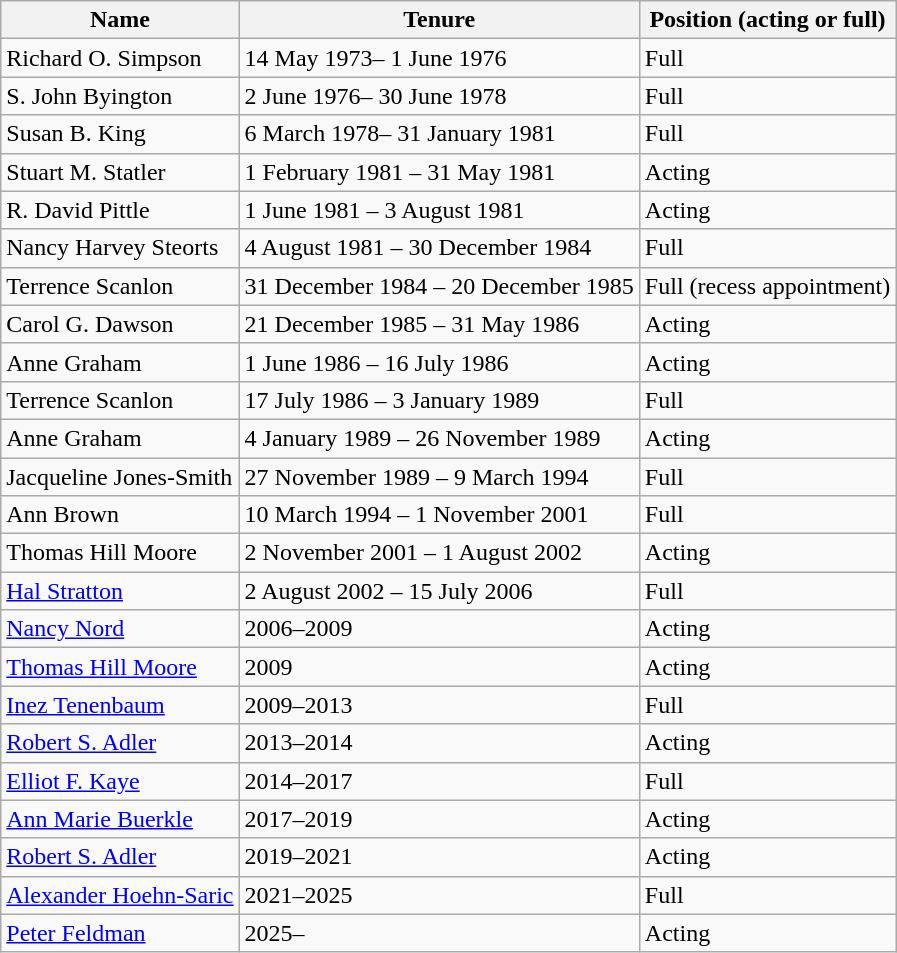<table class="wikitable">
<tr>
<th>Name</th>
<th>Tenure</th>
<th>Position (acting or full)</th>
</tr>
<tr>
<td>Richard O. Simpson</td>
<td>14 May 1973– 1 June 1976</td>
<td>Full</td>
</tr>
<tr>
<td>S. John Byington</td>
<td>2 June 1976– 30 June 1978</td>
<td>Full</td>
</tr>
<tr>
<td>Susan B. King</td>
<td>6 March 1978– 31 January 1981</td>
<td>Full</td>
</tr>
<tr>
<td>Stuart M. Statler</td>
<td>1 February 1981 – 31 May 1981</td>
<td>Acting</td>
</tr>
<tr>
<td>R. David Pittle</td>
<td>1 June 1981 – 3 August 1981</td>
<td>Acting</td>
</tr>
<tr>
<td>Nancy Harvey Steorts</td>
<td>4 August 1981 – 30 December 1984</td>
<td>Full</td>
</tr>
<tr>
<td>Terrence Scanlon</td>
<td>31 December 1984 – 20 December 1985</td>
<td>Full (recess appointment)</td>
</tr>
<tr>
<td>Carol G. Dawson</td>
<td>21 December 1985 – 31 May 1986</td>
<td>Acting</td>
</tr>
<tr>
<td>Anne Graham</td>
<td>1 June 1986 – 16 July 1986</td>
<td>Acting</td>
</tr>
<tr>
<td>Terrence Scanlon</td>
<td>17 July 1986 – 3 January 1989</td>
<td>Full</td>
</tr>
<tr>
<td>Anne Graham</td>
<td>4 January 1989 – 26 November 1989</td>
<td>Acting</td>
</tr>
<tr>
<td>Jacqueline Jones-Smith</td>
<td>27 November 1989 – 9 March 1994</td>
<td>Full</td>
</tr>
<tr>
<td>Ann Brown</td>
<td>10 March 1994 – 1 November 2001</td>
<td>Full</td>
</tr>
<tr>
<td>Thomas Hill Moore</td>
<td>2 November 2001 – 1 August 2002</td>
<td>Acting</td>
</tr>
<tr>
<td><a href='#'>Hal Stratton</a></td>
<td>2 August 2002 – 15 July 2006</td>
<td>Full</td>
</tr>
<tr>
<td><a href='#'>Nancy Nord</a></td>
<td>2006–2009</td>
<td>Acting</td>
</tr>
<tr>
<td><a href='#'>Thomas Hill Moore</a></td>
<td>2009</td>
<td>Acting</td>
</tr>
<tr>
<td><a href='#'>Inez Tenenbaum</a></td>
<td>2009–2013</td>
<td>Full</td>
</tr>
<tr>
<td><a href='#'>Robert S. Adler</a></td>
<td>2013–2014</td>
<td>Acting</td>
</tr>
<tr>
<td><a href='#'>Elliot F. Kaye</a></td>
<td>2014–2017</td>
<td>Full</td>
</tr>
<tr>
<td><a href='#'>Ann Marie Buerkle</a></td>
<td>2017–2019</td>
<td>Acting</td>
</tr>
<tr>
<td><a href='#'>Robert S. Adler</a></td>
<td>2019–2021</td>
<td>Acting</td>
</tr>
<tr>
<td><a href='#'>Alexander Hoehn-Saric</a></td>
<td>2021–2025</td>
<td>Full</td>
</tr>
<tr>
<td><a href='#'>Peter Feldman</a></td>
<td>2025–</td>
<td>Acting</td>
</tr>
</table>
